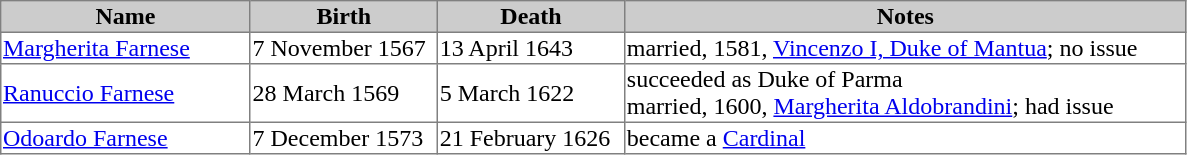<table border=1 style="border-collapse: collapse;">
<tr bgcolor=cccccc>
<th width="20%">Name</th>
<th width="15%">Birth</th>
<th width="15%">Death</th>
<th width="45%">Notes</th>
</tr>
<tr>
<td><a href='#'>Margherita Farnese</a></td>
<td>7 November 1567</td>
<td>13 April 1643</td>
<td>married, 1581, <a href='#'>Vincenzo I, Duke of Mantua</a>; no issue</td>
</tr>
<tr>
<td><a href='#'>Ranuccio Farnese</a></td>
<td>28 March 1569</td>
<td>5 March 1622</td>
<td>succeeded as Duke of Parma<br>married, 1600, <a href='#'>Margherita Aldobrandini</a>; had issue</td>
</tr>
<tr>
<td><a href='#'>Odoardo Farnese</a></td>
<td>7 December 1573</td>
<td>21 February 1626</td>
<td>became a <a href='#'>Cardinal</a></td>
</tr>
</table>
